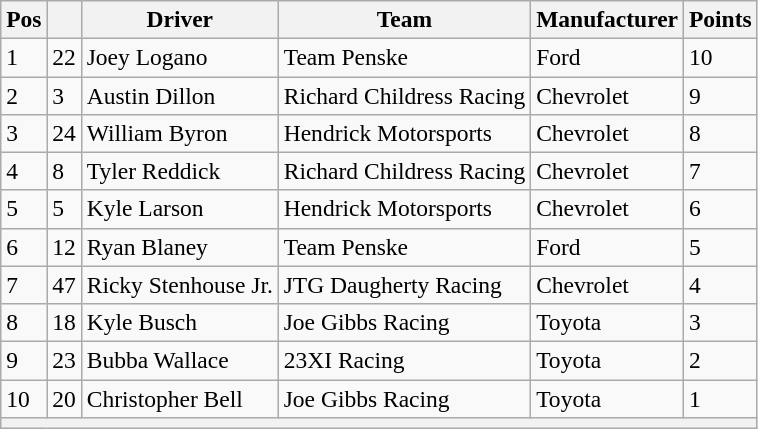<table class="wikitable" style="font-size:98%">
<tr>
<th>Pos</th>
<th></th>
<th>Driver</th>
<th>Team</th>
<th>Manufacturer</th>
<th>Points</th>
</tr>
<tr>
<td>1</td>
<td>22</td>
<td>Joey Logano</td>
<td>Team Penske</td>
<td>Ford</td>
<td>10</td>
</tr>
<tr>
<td>2</td>
<td>3</td>
<td>Austin Dillon</td>
<td>Richard Childress Racing</td>
<td>Chevrolet</td>
<td>9</td>
</tr>
<tr>
<td>3</td>
<td>24</td>
<td>William Byron</td>
<td>Hendrick Motorsports</td>
<td>Chevrolet</td>
<td>8</td>
</tr>
<tr>
<td>4</td>
<td>8</td>
<td>Tyler Reddick</td>
<td>Richard Childress Racing</td>
<td>Chevrolet</td>
<td>7</td>
</tr>
<tr>
<td>5</td>
<td>5</td>
<td>Kyle Larson</td>
<td>Hendrick Motorsports</td>
<td>Chevrolet</td>
<td>6</td>
</tr>
<tr>
<td>6</td>
<td>12</td>
<td>Ryan Blaney</td>
<td>Team Penske</td>
<td>Ford</td>
<td>5</td>
</tr>
<tr>
<td>7</td>
<td>47</td>
<td>Ricky Stenhouse Jr.</td>
<td>JTG Daugherty Racing</td>
<td>Chevrolet</td>
<td>4</td>
</tr>
<tr>
<td>8</td>
<td>18</td>
<td>Kyle Busch</td>
<td>Joe Gibbs Racing</td>
<td>Toyota</td>
<td>3</td>
</tr>
<tr>
<td>9</td>
<td>23</td>
<td>Bubba Wallace</td>
<td>23XI Racing</td>
<td>Toyota</td>
<td>2</td>
</tr>
<tr>
<td>10</td>
<td>20</td>
<td>Christopher Bell</td>
<td>Joe Gibbs Racing</td>
<td>Toyota</td>
<td>1</td>
</tr>
<tr>
<th colspan="6"></th>
</tr>
</table>
